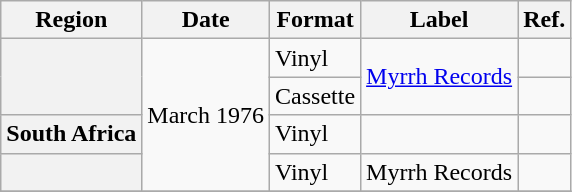<table class="wikitable plainrowheaders">
<tr>
<th scope="col">Region</th>
<th scope="col">Date</th>
<th scope="col">Format</th>
<th scope="col">Label</th>
<th scope="col">Ref.</th>
</tr>
<tr>
<th scope="row" rowspan="2"></th>
<td rowspan="4">March 1976</td>
<td>Vinyl</td>
<td rowspan="2"><a href='#'>Myrrh Records</a></td>
<td></td>
</tr>
<tr>
<td>Cassette</td>
<td></td>
</tr>
<tr>
<th scope="row">South Africa</th>
<td>Vinyl</td>
<td></td>
<td></td>
</tr>
<tr>
<th scope="row"></th>
<td>Vinyl</td>
<td>Myrrh Records</td>
<td></td>
</tr>
<tr>
</tr>
</table>
